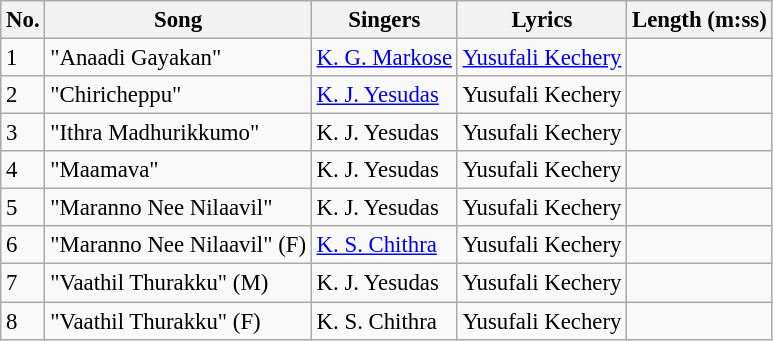<table class="wikitable" style="font-size:95%;">
<tr>
<th>No.</th>
<th>Song</th>
<th>Singers</th>
<th>Lyrics</th>
<th>Length (m:ss)</th>
</tr>
<tr>
<td>1</td>
<td>"Anaadi Gayakan"</td>
<td><a href='#'>K. G. Markose</a></td>
<td><a href='#'>Yusufali Kechery</a></td>
<td></td>
</tr>
<tr>
<td>2</td>
<td>"Chiricheppu"</td>
<td><a href='#'>K. J. Yesudas</a></td>
<td>Yusufali Kechery</td>
<td></td>
</tr>
<tr>
<td>3</td>
<td>"Ithra Madhurikkumo"</td>
<td>K. J. Yesudas</td>
<td>Yusufali Kechery</td>
<td></td>
</tr>
<tr>
<td>4</td>
<td>"Maamava"</td>
<td>K. J. Yesudas</td>
<td>Yusufali Kechery</td>
<td></td>
</tr>
<tr>
<td>5</td>
<td>"Maranno Nee Nilaavil"</td>
<td>K. J. Yesudas</td>
<td>Yusufali Kechery</td>
<td></td>
</tr>
<tr>
<td>6</td>
<td>"Maranno Nee Nilaavil" (F)</td>
<td><a href='#'>K. S. Chithra</a></td>
<td>Yusufali Kechery</td>
<td></td>
</tr>
<tr>
<td>7</td>
<td>"Vaathil Thurakku" (M)</td>
<td>K. J. Yesudas</td>
<td>Yusufali Kechery</td>
<td></td>
</tr>
<tr>
<td>8</td>
<td>"Vaathil Thurakku"  (F)</td>
<td>K. S. Chithra</td>
<td>Yusufali Kechery</td>
<td></td>
</tr>
</table>
